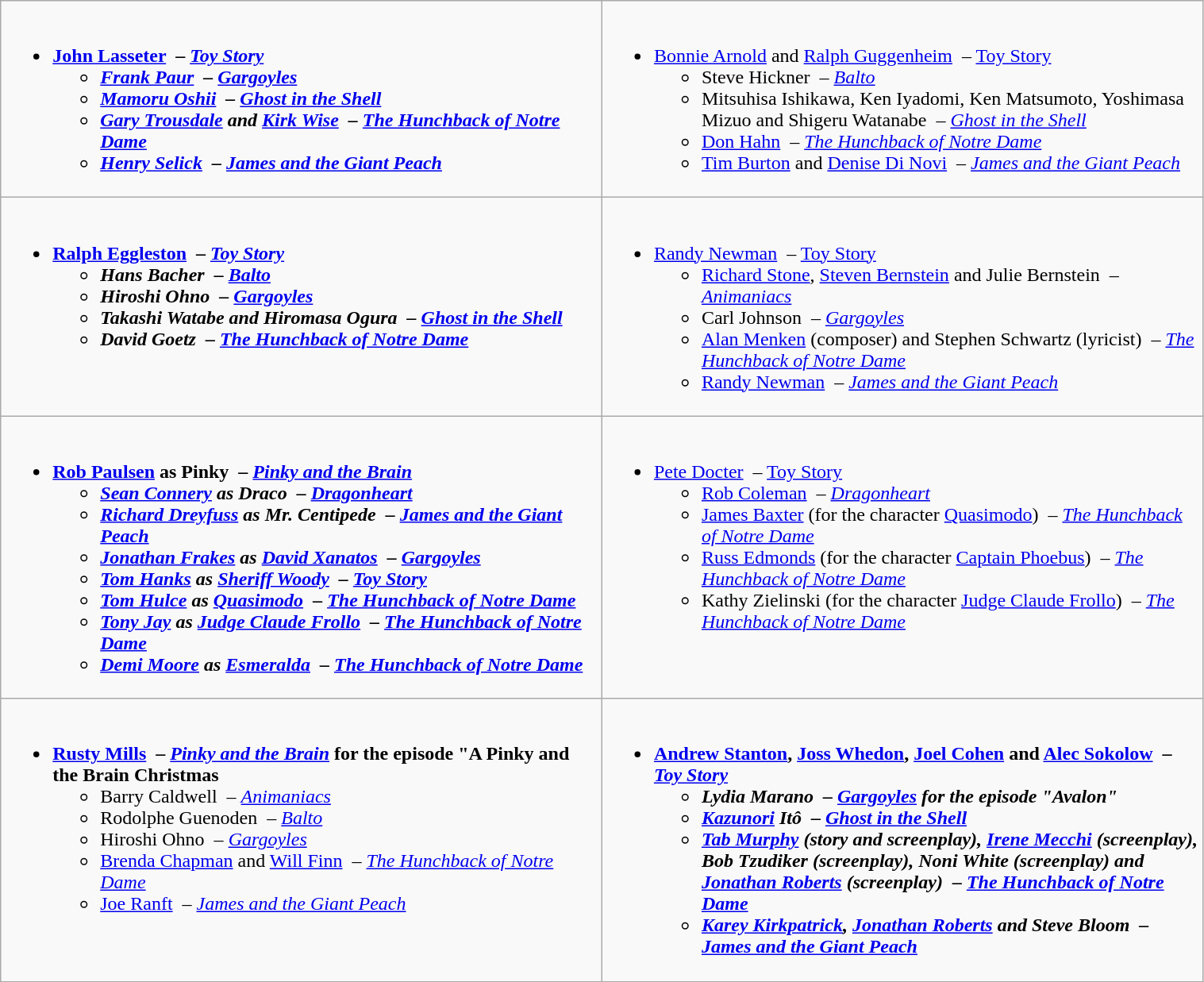<table class=wikitable width=80%>
<tr>
<td valign="top" width="30%"><br><ul><li><strong><a href='#'>John Lasseter</a>  – <em><a href='#'>Toy Story</a><strong><em><ul><li><a href='#'>Frank Paur</a>  – </em><a href='#'>Gargoyles</a><em></li><li><a href='#'>Mamoru Oshii</a>  – </em><a href='#'>Ghost in the Shell</a><em></li><li><a href='#'>Gary Trousdale</a> and <a href='#'>Kirk Wise</a>  – </em><a href='#'>The Hunchback of Notre Dame</a><em></li><li><a href='#'>Henry Selick</a>  – </em><a href='#'>James and the Giant Peach</a><em></li></ul></li></ul></td>
<td valign="top" width="30%"><br><ul><li></strong><a href='#'>Bonnie Arnold</a> and <a href='#'>Ralph Guggenheim</a>  – </em><a href='#'>Toy Story</a></em></strong><ul><li>Steve Hickner  – <em><a href='#'>Balto</a></em></li><li>Mitsuhisa Ishikawa, Ken Iyadomi, Ken Matsumoto, Yoshimasa Mizuo and Shigeru Watanabe  – <em><a href='#'>Ghost in the Shell</a></em></li><li><a href='#'>Don Hahn</a>  – <em><a href='#'>The Hunchback of Notre Dame</a></em></li><li><a href='#'>Tim Burton</a> and <a href='#'>Denise Di Novi</a>  – <em><a href='#'>James and the Giant Peach</a></em></li></ul></li></ul></td>
</tr>
<tr>
<td valign="top" width="30%"><br><ul><li><strong><a href='#'>Ralph Eggleston</a>  – <em><a href='#'>Toy Story</a><strong><em><ul><li>Hans Bacher  – </em><a href='#'>Balto</a><em></li><li>Hiroshi Ohno  – </em><a href='#'>Gargoyles</a><em></li><li>Takashi Watabe and Hiromasa Ogura  – </em><a href='#'>Ghost in the Shell</a><em></li><li>David Goetz  – </em><a href='#'>The Hunchback of Notre Dame</a><em></li></ul></li></ul></td>
<td valign="top" width="30%"><br><ul><li></strong><a href='#'>Randy Newman</a>  – </em><a href='#'>Toy Story</a></em></strong><ul><li><a href='#'>Richard Stone</a>, <a href='#'>Steven Bernstein</a> and Julie Bernstein  – <em><a href='#'>Animaniacs</a></em></li><li>Carl Johnson  – <em><a href='#'>Gargoyles</a></em></li><li><a href='#'>Alan Menken</a> (composer) and Stephen Schwartz (lyricist)  – <em><a href='#'>The Hunchback of Notre Dame</a></em></li><li><a href='#'>Randy Newman</a>  – <em><a href='#'>James and the Giant Peach</a></em></li></ul></li></ul></td>
</tr>
<tr>
<td valign="top" width="30%"><br><ul><li><strong><a href='#'>Rob Paulsen</a> as Pinky  – <em><a href='#'>Pinky and the Brain</a><strong><em><ul><li><a href='#'>Sean Connery</a> as Draco  – </em><a href='#'>Dragonheart</a><em></li><li><a href='#'>Richard Dreyfuss</a> as Mr. Centipede  – </em><a href='#'>James and the Giant Peach</a><em></li><li><a href='#'>Jonathan Frakes</a> as <a href='#'>David Xanatos</a>  – </em><a href='#'>Gargoyles</a><em></li><li><a href='#'>Tom Hanks</a> as <a href='#'>Sheriff Woody</a>  – </em><a href='#'>Toy Story</a><em></li><li><a href='#'>Tom Hulce</a> as <a href='#'>Quasimodo</a>  – </em><a href='#'>The Hunchback of Notre Dame</a><em></li><li><a href='#'>Tony Jay</a> as <a href='#'>Judge Claude Frollo</a>  – </em><a href='#'>The Hunchback of Notre Dame</a><em></li><li><a href='#'>Demi Moore</a> as <a href='#'>Esmeralda</a>  – </em><a href='#'>The Hunchback of Notre Dame</a><em></li></ul></li></ul></td>
<td valign="top" width="30%"><br><ul><li></strong><a href='#'>Pete Docter</a>  – </em><a href='#'>Toy Story</a></em></strong><ul><li><a href='#'>Rob Coleman</a>  – <em><a href='#'>Dragonheart</a></em></li><li><a href='#'>James Baxter</a> (for the character <a href='#'>Quasimodo</a>)  – <em><a href='#'>The Hunchback of Notre Dame</a></em></li><li><a href='#'>Russ Edmonds</a> (for the character <a href='#'>Captain Phoebus</a>)  – <em><a href='#'>The Hunchback of Notre Dame</a></em></li><li>Kathy Zielinski (for the character <a href='#'>Judge Claude Frollo</a>)  – <em><a href='#'>The Hunchback of Notre Dame</a></em></li></ul></li></ul></td>
</tr>
<tr>
<td valign="top" width="30%"><br><ul><li><strong><a href='#'>Rusty Mills</a>  – <em><a href='#'>Pinky and the Brain</a></em> for the episode "A Pinky and the Brain Christmas</strong><ul><li>Barry Caldwell  – <em><a href='#'>Animaniacs</a></em></li><li>Rodolphe Guenoden  – <em><a href='#'>Balto</a></em></li><li>Hiroshi Ohno  – <em><a href='#'>Gargoyles</a></em></li><li><a href='#'>Brenda Chapman</a> and <a href='#'>Will Finn</a>  – <em><a href='#'>The Hunchback of Notre Dame</a></em></li><li><a href='#'>Joe Ranft</a>  – <em><a href='#'>James and the Giant Peach</a></em></li></ul></li></ul></td>
<td valign="top" width="30%"><br><ul><li><strong><a href='#'>Andrew Stanton</a>, <a href='#'>Joss Whedon</a>, <a href='#'>Joel Cohen</a> and <a href='#'>Alec Sokolow</a>  – <em><a href='#'>Toy Story</a><strong><em><ul><li>Lydia Marano  – </em><a href='#'>Gargoyles</a><em> for the episode "Avalon"</li><li><a href='#'>Kazunori</a> Itô  – </em><a href='#'>Ghost in the Shell</a><em></li><li><a href='#'>Tab Murphy</a> (story and screenplay), <a href='#'>Irene Mecchi</a> (screenplay), Bob Tzudiker (screenplay), Noni White (screenplay) and <a href='#'>Jonathan Roberts</a> (screenplay)  – </em><a href='#'>The Hunchback of Notre Dame</a><em></li><li><a href='#'>Karey Kirkpatrick</a>, <a href='#'>Jonathan Roberts</a> and Steve Bloom  – </em><a href='#'>James and the Giant Peach</a><em></li></ul></li></ul></td>
</tr>
</table>
